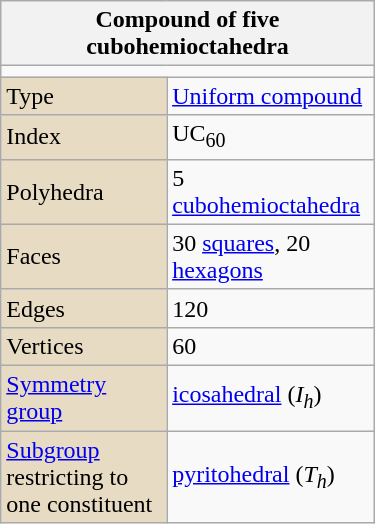<table class="wikitable" style="float:right; margin-left:8px; width:250px">
<tr>
<th bgcolor=#e7dcc3 colspan=2>Compound of five cubohemioctahedra</th>
</tr>
<tr>
<td align=center colspan=2></td>
</tr>
<tr>
<td bgcolor=#e7dcc3>Type</td>
<td><a href='#'>Uniform compound</a></td>
</tr>
<tr>
<td bgcolor=#e7dcc3>Index</td>
<td>UC<sub>60</sub></td>
</tr>
<tr>
<td bgcolor=#e7dcc3>Polyhedra</td>
<td>5 <a href='#'>cubohemioctahedra</a></td>
</tr>
<tr>
<td bgcolor=#e7dcc3>Faces</td>
<td>30 <a href='#'>squares</a>, 20 <a href='#'>hexagons</a></td>
</tr>
<tr>
<td bgcolor=#e7dcc3>Edges</td>
<td>120</td>
</tr>
<tr>
<td bgcolor=#e7dcc3>Vertices</td>
<td>60</td>
</tr>
<tr>
<td bgcolor=#e7dcc3><a href='#'>Symmetry group</a></td>
<td><a href='#'>icosahedral</a> (<em>I<sub>h</sub></em>)</td>
</tr>
<tr>
<td bgcolor=#e7dcc3><a href='#'>Subgroup</a> restricting to one constituent</td>
<td><a href='#'>pyritohedral</a> (<em>T<sub>h</sub></em>)</td>
</tr>
</table>
